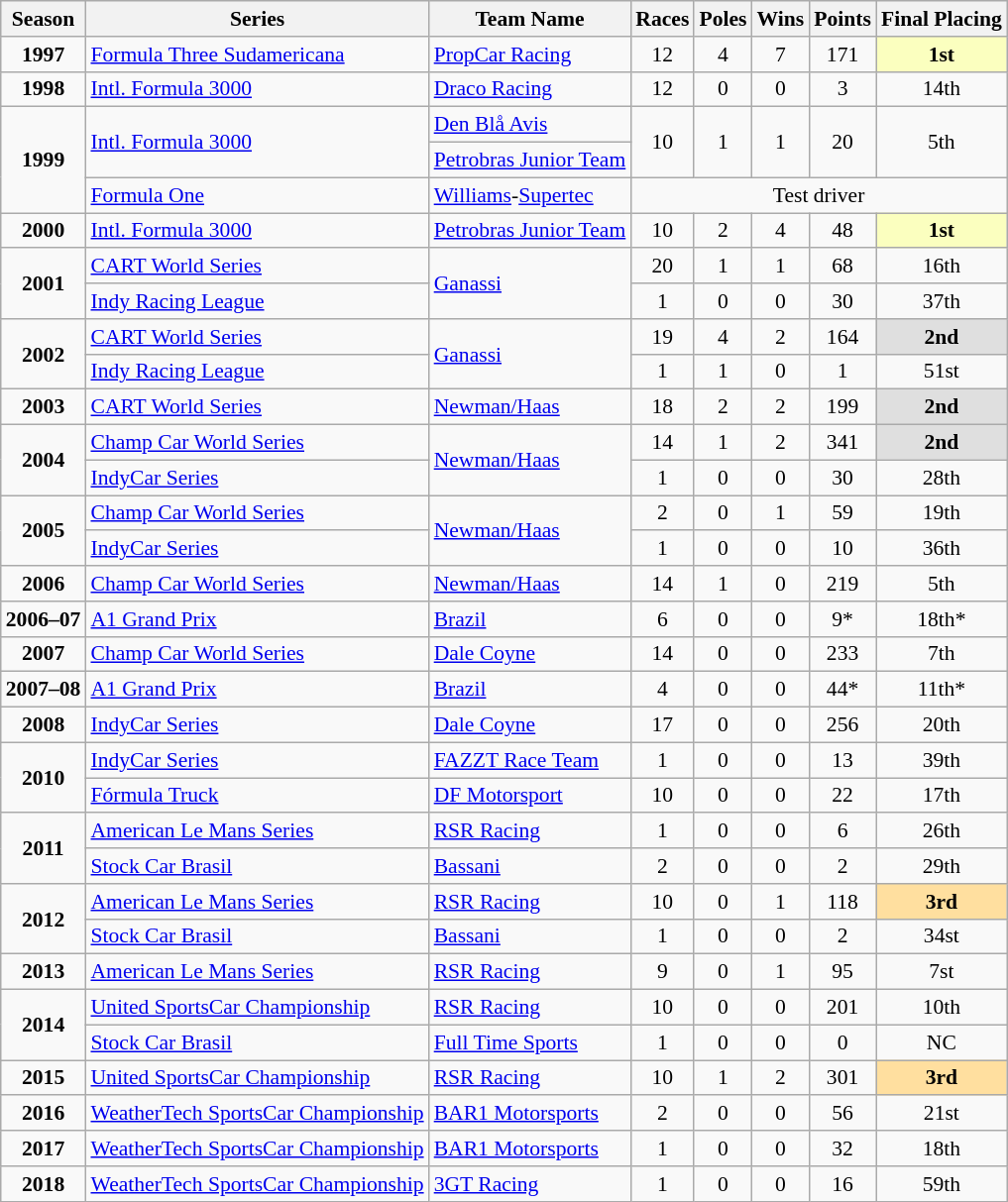<table class="wikitable" style="font-size: 90%;">
<tr>
<th>Season</th>
<th>Series</th>
<th>Team Name</th>
<th>Races</th>
<th>Poles</th>
<th>Wins</th>
<th>Points</th>
<th>Final Placing</th>
</tr>
<tr>
<td align="center"><strong>1997</strong></td>
<td><a href='#'>Formula Three Sudamericana</a></td>
<td><a href='#'>PropCar Racing</a></td>
<td align="center">12</td>
<td align="center">4</td>
<td align="center">7</td>
<td align="center">171</td>
<td align="center" style="background:#FBFFBF;"><strong>1st</strong></td>
</tr>
<tr>
<td align="center"><strong>1998</strong></td>
<td><a href='#'>Intl. Formula 3000</a></td>
<td><a href='#'>Draco Racing</a></td>
<td align="center">12</td>
<td align="center">0</td>
<td align="center">0</td>
<td align="center">3</td>
<td align="center">14th</td>
</tr>
<tr>
<td align="center" rowspan=3><strong>1999</strong></td>
<td rowspan=2><a href='#'>Intl. Formula 3000</a></td>
<td><a href='#'>Den Blå Avis</a></td>
<td align="center" rowspan=2>10</td>
<td align="center" rowspan=2>1</td>
<td align="center" rowspan=2>1</td>
<td align="center" rowspan=2>20</td>
<td align="center" rowspan=2>5th</td>
</tr>
<tr>
<td><a href='#'>Petrobras Junior Team</a></td>
</tr>
<tr>
<td><a href='#'>Formula One</a></td>
<td><a href='#'>Williams</a>-<a href='#'>Supertec</a></td>
<td align="center" colspan=5>Test driver</td>
</tr>
<tr>
<td align="center"><strong>2000</strong></td>
<td><a href='#'>Intl. Formula 3000</a></td>
<td nowrap><a href='#'>Petrobras Junior Team</a></td>
<td align="center">10</td>
<td align="center">2</td>
<td align="center">4</td>
<td align="center">48</td>
<td align="center" style="background:#FBFFBF;"><strong>1st</strong></td>
</tr>
<tr>
<td align="center" rowspan=2><strong>2001</strong></td>
<td><a href='#'>CART World Series</a></td>
<td rowspan=2><a href='#'>Ganassi</a></td>
<td align="center">20</td>
<td align="center">1</td>
<td align="center">1</td>
<td align="center">68</td>
<td align="center">16th</td>
</tr>
<tr>
<td><a href='#'>Indy Racing League</a></td>
<td align="center">1</td>
<td align="center">0</td>
<td align="center">0</td>
<td align="center">30</td>
<td align="center">37th</td>
</tr>
<tr>
<td align="center" rowspan=2><strong>2002</strong></td>
<td><a href='#'>CART World Series</a></td>
<td rowspan=2><a href='#'>Ganassi</a></td>
<td align="center">19</td>
<td align="center">4</td>
<td align="center">2</td>
<td align="center">164</td>
<td align="center" style="background:#DFDFDF;"><strong>2nd</strong></td>
</tr>
<tr>
<td><a href='#'>Indy Racing League</a></td>
<td align="center">1</td>
<td align="center">1</td>
<td align="center">0</td>
<td align="center">1</td>
<td align="center">51st</td>
</tr>
<tr>
<td align="center"><strong>2003</strong></td>
<td><a href='#'>CART World Series</a></td>
<td><a href='#'>Newman/Haas</a></td>
<td align="center">18</td>
<td align="center">2</td>
<td align="center">2</td>
<td align="center">199</td>
<td align="center" style="background:#DFDFDF;"><strong>2nd</strong></td>
</tr>
<tr>
<td align="center" rowspan=2><strong>2004</strong></td>
<td><a href='#'>Champ Car World Series</a></td>
<td rowspan=2><a href='#'>Newman/Haas</a></td>
<td align="center">14</td>
<td align="center">1</td>
<td align="center">2</td>
<td align="center">341</td>
<td align="center" style="background:#DFDFDF;"><strong>2nd</strong></td>
</tr>
<tr>
<td><a href='#'>IndyCar Series</a></td>
<td align="center">1</td>
<td align="center">0</td>
<td align="center">0</td>
<td align="center">30</td>
<td align="center">28th</td>
</tr>
<tr>
<td align="center" rowspan=2><strong>2005</strong></td>
<td><a href='#'>Champ Car World Series</a></td>
<td rowspan=2><a href='#'>Newman/Haas</a></td>
<td align="center">2</td>
<td align="center">0</td>
<td align="center">1</td>
<td align="center">59</td>
<td align="center">19th</td>
</tr>
<tr>
<td><a href='#'>IndyCar Series</a></td>
<td align="center">1</td>
<td align="center">0</td>
<td align="center">0</td>
<td align="center">10</td>
<td align="center">36th</td>
</tr>
<tr>
<td align="center"><strong>2006</strong></td>
<td><a href='#'>Champ Car World Series</a></td>
<td><a href='#'>Newman/Haas</a></td>
<td align="center">14</td>
<td align="center">1</td>
<td align="center">0</td>
<td align="center">219</td>
<td align="center">5th</td>
</tr>
<tr>
<td align="center"><strong>2006–07</strong></td>
<td><a href='#'>A1 Grand Prix</a></td>
<td><a href='#'>Brazil</a></td>
<td align="center">6</td>
<td align="center">0</td>
<td align="center">0</td>
<td align="center">9*</td>
<td align="center">18th*</td>
</tr>
<tr>
<td align="center"><strong>2007</strong></td>
<td><a href='#'>Champ Car World Series</a></td>
<td><a href='#'>Dale Coyne</a></td>
<td align="center">14</td>
<td align="center">0</td>
<td align="center">0</td>
<td align="center">233</td>
<td align="center">7th</td>
</tr>
<tr>
<td align="center" nowrap><strong>2007–08</strong></td>
<td><a href='#'>A1 Grand Prix</a></td>
<td><a href='#'>Brazil</a></td>
<td align="center">4</td>
<td align="center">0</td>
<td align="center">0</td>
<td align="center">44*</td>
<td align="center">11th*</td>
</tr>
<tr>
<td align="center"><strong>2008</strong></td>
<td><a href='#'>IndyCar Series</a></td>
<td><a href='#'>Dale Coyne</a></td>
<td align="center">17</td>
<td align="center">0</td>
<td align="center">0</td>
<td align="center">256</td>
<td align="center">20th</td>
</tr>
<tr>
<td align="center" rowspan=2><strong>2010</strong></td>
<td><a href='#'>IndyCar Series</a></td>
<td><a href='#'>FAZZT Race Team</a></td>
<td align="center">1</td>
<td align="center">0</td>
<td align="center">0</td>
<td align="center">13</td>
<td align="center">39th</td>
</tr>
<tr>
<td><a href='#'>Fórmula Truck</a></td>
<td><a href='#'>DF Motorsport</a></td>
<td align="center">10</td>
<td align="center">0</td>
<td align="center">0</td>
<td align="center">22</td>
<td align="center">17th</td>
</tr>
<tr>
<td align="center" rowspan=2><strong>2011</strong></td>
<td><a href='#'>American Le Mans Series</a></td>
<td><a href='#'>RSR Racing</a></td>
<td align="center">1</td>
<td align="center">0</td>
<td align="center">0</td>
<td align="center">6</td>
<td align="center">26th</td>
</tr>
<tr>
<td><a href='#'>Stock Car Brasil</a></td>
<td><a href='#'>Bassani</a></td>
<td align="center">2</td>
<td align="center">0</td>
<td align="center">0</td>
<td align="center">2</td>
<td align="center">29th</td>
</tr>
<tr>
<td align="center" rowspan=2><strong>2012</strong></td>
<td><a href='#'>American Le Mans Series</a></td>
<td><a href='#'>RSR Racing</a></td>
<td align="center">10</td>
<td align="center">0</td>
<td align="center">1</td>
<td align="center">118</td>
<td align="center" bgcolor="#ffdf9f"><strong>3rd</strong></td>
</tr>
<tr>
<td><a href='#'>Stock Car Brasil</a></td>
<td><a href='#'>Bassani</a></td>
<td align="center">1</td>
<td align="center">0</td>
<td align="center">0</td>
<td align="center">2</td>
<td align="center">34st</td>
</tr>
<tr>
<td align="center"><strong>2013</strong></td>
<td><a href='#'>American Le Mans Series</a></td>
<td><a href='#'>RSR Racing</a></td>
<td align="center">9</td>
<td align="center">0</td>
<td align="center">1</td>
<td align="center">95</td>
<td align="center">7st</td>
</tr>
<tr>
<td align="center" rowspan=2><strong>2014</strong></td>
<td><a href='#'>United SportsCar Championship</a></td>
<td><a href='#'>RSR Racing</a></td>
<td align="center">10</td>
<td align="center">0</td>
<td align="center">0</td>
<td align="center">201</td>
<td align="center">10th</td>
</tr>
<tr>
<td><a href='#'>Stock Car Brasil</a></td>
<td><a href='#'>Full Time Sports</a></td>
<td align="center">1</td>
<td align="center">0</td>
<td align="center">0</td>
<td align="center">0</td>
<td align="center">NC</td>
</tr>
<tr>
<td align="center"><strong>2015</strong></td>
<td><a href='#'>United SportsCar Championship</a></td>
<td><a href='#'>RSR Racing</a></td>
<td align="center">10</td>
<td align="center">1</td>
<td align="center">2</td>
<td align="center">301</td>
<td align="center" bgcolor="#ffdf9f"><strong>3rd</strong></td>
</tr>
<tr>
<td align="center"><strong>2016</strong></td>
<td><a href='#'>WeatherTech SportsCar Championship</a></td>
<td><a href='#'>BAR1 Motorsports</a></td>
<td align="center">2</td>
<td align="center">0</td>
<td align="center">0</td>
<td align="center">56</td>
<td align="center">21st</td>
</tr>
<tr>
<td align="center"><strong>2017</strong></td>
<td><a href='#'>WeatherTech SportsCar Championship</a></td>
<td><a href='#'>BAR1 Motorsports</a></td>
<td align="center">1</td>
<td align="center">0</td>
<td align="center">0</td>
<td align="center">32</td>
<td align="center">18th</td>
</tr>
<tr>
<td align="center"><strong>2018</strong></td>
<td nowrap><a href='#'>WeatherTech SportsCar Championship</a></td>
<td><a href='#'>3GT Racing</a></td>
<td align="center">1</td>
<td align="center">0</td>
<td align="center">0</td>
<td align="center">16</td>
<td align="center">59th</td>
</tr>
</table>
